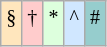<table class="wikitable">
<tr>
<td bgcolor="#FFE6BD"><sup>§</sup></td>
<td bgcolor="#FFCCCC"><sup>†</sup></td>
<td bgcolor="#DDFFDD"><sup>*</sup></td>
<td bgcolor="#D0E7FF"><sup>^</sup></td>
<td bgcolor="#96CDCD"><sup>#</sup></td>
</tr>
</table>
